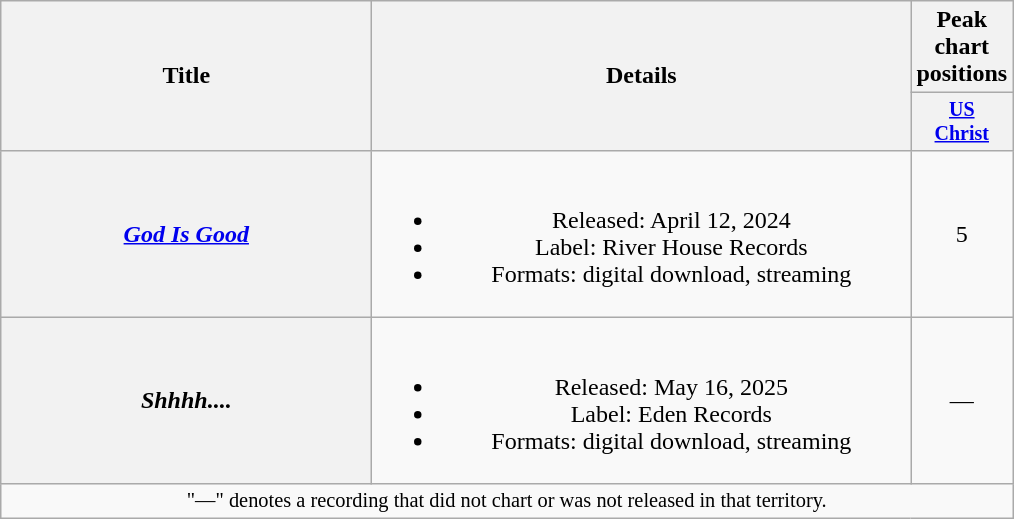<table class="wikitable plainrowheaders" style="text-align:center;">
<tr>
<th rowspan="2" scope="col" style="width:15em;">Title</th>
<th rowspan="2" scope="col" style="width:22em;">Details</th>
<th scope="col">Peak chart positions</th>
</tr>
<tr style="font-size:smaller;">
<th scope="col" width="45"><a href='#'>US<br>Christ</a><br></th>
</tr>
<tr>
<th scope="row"><em><a href='#'>God Is Good</a></em><br></th>
<td><br><ul><li>Released: April 12, 2024</li><li>Label: River House Records</li><li>Formats: digital download, streaming</li></ul></td>
<td>5</td>
</tr>
<tr>
<th scope="row"><em>Shhhh....</em></th>
<td><br><ul><li>Released: May 16, 2025</li><li>Label: Eden Records</li><li>Formats: digital download, streaming</li></ul></td>
<td>—</td>
</tr>
<tr>
<td colspan="12" style="font-size:85%">"—" denotes a recording that did not chart or was not released in that territory.</td>
</tr>
</table>
